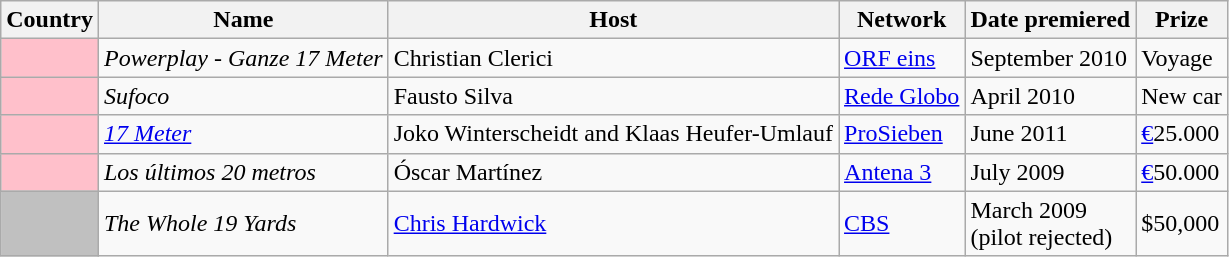<table class="wikitable" style="text-align:left">
<tr>
<th>Country</th>
<th>Name</th>
<th>Host</th>
<th>Network</th>
<th>Date premiered</th>
<th>Prize</th>
</tr>
<tr>
<td style="background:pink"></td>
<td><em>Powerplay - Ganze 17 Meter</em></td>
<td>Christian Clerici</td>
<td><a href='#'>ORF eins</a></td>
<td>September 2010</td>
<td>Voyage</td>
</tr>
<tr>
<td style="background:pink"></td>
<td><em>Sufoco</em></td>
<td>Fausto Silva</td>
<td><a href='#'>Rede Globo</a></td>
<td>April 2010</td>
<td>New car</td>
</tr>
<tr>
<td style="background:pink"></td>
<td><em><a href='#'>17 Meter</a></em></td>
<td>Joko Winterscheidt and Klaas Heufer-Umlauf</td>
<td><a href='#'>ProSieben</a></td>
<td>June 2011</td>
<td><a href='#'>€</a>25.000</td>
</tr>
<tr>
<td style="background:pink"></td>
<td><em>Los últimos 20 metros</em></td>
<td>Óscar Martínez</td>
<td><a href='#'>Antena 3</a></td>
<td>July 2009</td>
<td><a href='#'>€</a>50.000</td>
</tr>
<tr>
<td style="background:silver"></td>
<td><em>The Whole 19 Yards</em></td>
<td><a href='#'>Chris Hardwick</a></td>
<td><a href='#'>CBS</a></td>
<td>March 2009<br>(pilot rejected)</td>
<td>$50,000</td>
</tr>
</table>
